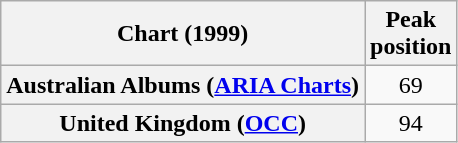<table class="wikitable sortable plainrowheaders" style="text-align:center">
<tr>
<th scope="col">Chart (1999)</th>
<th scope="col">Peak<br>position</th>
</tr>
<tr>
<th scope="row">Australian Albums (<a href='#'>ARIA Charts</a>)</th>
<td>69</td>
</tr>
<tr>
<th scope="row">United Kingdom (<a href='#'>OCC</a>)</th>
<td>94</td>
</tr>
</table>
